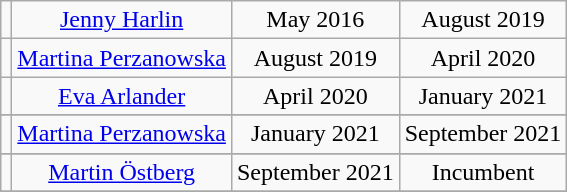<table class="wikitable" style="text-align:center;">
<tr>
<td></td>
<td><a href='#'>Jenny Harlin</a></td>
<td>May 2016 </td>
<td>August 2019</td>
</tr>
<tr>
<td></td>
<td><a href='#'>Martina Perzanowska</a></td>
<td>August 2019</td>
<td>April 2020 </td>
</tr>
<tr>
<td></td>
<td><a href='#'>Eva Arlander</a></td>
<td>April 2020</td>
<td>January 2021 </td>
</tr>
<tr>
</tr>
<tr>
<td></td>
<td><a href='#'>Martina Perzanowska</a></td>
<td>January 2021 </td>
<td>September 2021 </td>
</tr>
<tr>
</tr>
<tr>
<td></td>
<td><a href='#'>Martin Östberg</a></td>
<td>September 2021 </td>
<td>Incumbent</td>
</tr>
<tr>
</tr>
</table>
